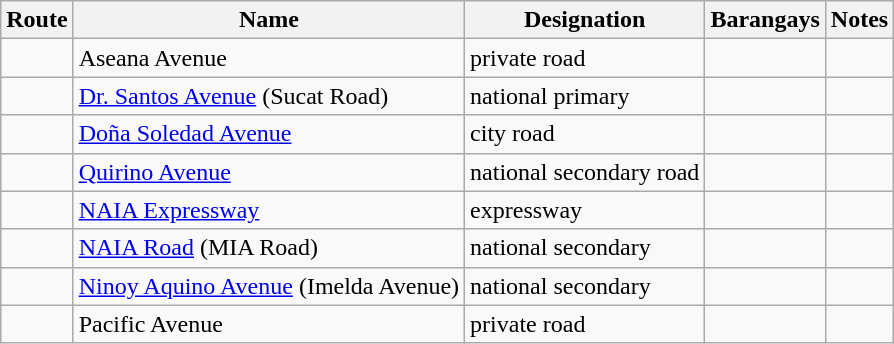<table class="wikitable sortable collapsible" id="paranaque">
<tr>
<th>Route</th>
<th>Name</th>
<th>Designation</th>
<th class="unsortable">Barangays</th>
<th class="unsortable">Notes</th>
</tr>
<tr>
<td></td>
<td>Aseana Avenue</td>
<td>private road</td>
<td></td>
<td></td>
</tr>
<tr>
<td></td>
<td><a href='#'>Dr. Santos Avenue</a> (Sucat Road)</td>
<td>national primary</td>
<td></td>
<td></td>
</tr>
<tr>
<td></td>
<td><a href='#'>Doña Soledad Avenue</a></td>
<td>city road</td>
<td></td>
<td></td>
</tr>
<tr>
<td></td>
<td><a href='#'>Quirino Avenue</a></td>
<td>national secondary road</td>
<td></td>
<td></td>
</tr>
<tr>
<td></td>
<td><a href='#'>NAIA Expressway</a></td>
<td>expressway</td>
<td></td>
<td></td>
</tr>
<tr>
<td></td>
<td><a href='#'>NAIA Road</a> (MIA Road)</td>
<td>national secondary</td>
<td></td>
<td></td>
</tr>
<tr>
<td></td>
<td><a href='#'>Ninoy Aquino Avenue</a> (Imelda Avenue)</td>
<td>national secondary</td>
<td></td>
<td></td>
</tr>
<tr>
<td></td>
<td>Pacific Avenue</td>
<td>private road</td>
<td></td>
<td></td>
</tr>
</table>
